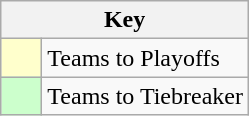<table class="wikitable" style="text-align: center;">
<tr>
<th colspan=2>Key</th>
</tr>
<tr>
<td style="background:#ffffcc; width:20px;"></td>
<td align=left>Teams to Playoffs</td>
</tr>
<tr>
<td style="background:#ccffcc; width:20px;"></td>
<td align=left>Teams to Tiebreaker</td>
</tr>
</table>
